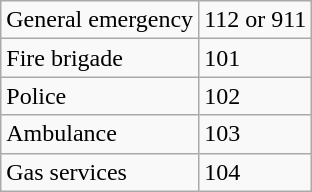<table class="wikitable">
<tr>
<td>General emergency</td>
<td>112 or 911</td>
</tr>
<tr>
<td>Fire brigade</td>
<td>101</td>
</tr>
<tr>
<td>Police</td>
<td>102</td>
</tr>
<tr>
<td>Ambulance</td>
<td>103</td>
</tr>
<tr>
<td>Gas services</td>
<td>104</td>
</tr>
</table>
